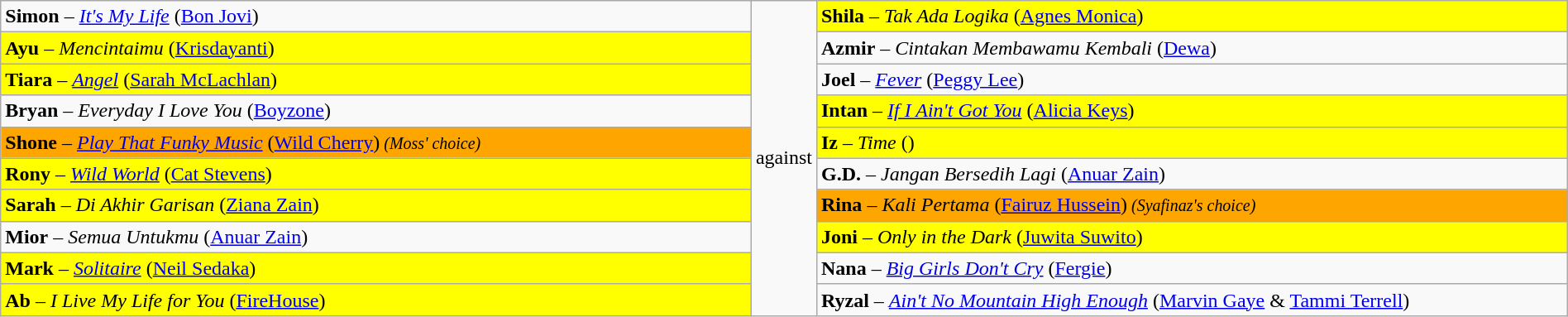<table class="wikitable" style="margin:1em auto;">
<tr>
<td style="width:49%;"><strong>Simon</strong> – <em><a href='#'>It's My Life</a></em> (<a href='#'>Bon Jovi</a>)</td>
<td rowspan="10">against</td>
<td , span style="width:49%; background:yellow;"><strong>Shila</strong> – <em>Tak Ada Logika</em> (<a href='#'>Agnes Monica</a>)</td>
</tr>
<tr>
<td span style="background:yellow"><strong>Ayu</strong> – <em>Mencintaimu</em> (<a href='#'>Krisdayanti</a>)</td>
<td><strong>Azmir</strong> – <em>Cintakan Membawamu Kembali</em> (<a href='#'>Dewa</a>)</td>
</tr>
<tr>
<td span style="background:yellow"><strong>Tiara</strong> – <em><a href='#'>Angel</a></em> (<a href='#'>Sarah McLachlan</a>)</td>
<td><strong>Joel</strong> – <em><a href='#'>Fever</a></em> (<a href='#'>Peggy Lee</a>)</td>
</tr>
<tr>
<td><strong>Bryan</strong> – <em>Everyday I Love You</em> (<a href='#'>Boyzone</a>)</td>
<td span style="background:yellow"><strong>Intan</strong> – <em><a href='#'>If I Ain't Got You</a></em> (<a href='#'>Alicia Keys</a>)</td>
</tr>
<tr>
<td span style="background:orange"><strong>Shone</strong> – <em><a href='#'>Play That Funky Music</a></em> (<a href='#'>Wild Cherry</a>)<small> <em>(Moss' choice)</em></small></td>
<td span style="background:yellow"><strong>Iz</strong> – <em>Time</em> ()</td>
</tr>
<tr>
<td span style="background:yellow"><strong>Rony</strong> – <em><a href='#'>Wild World</a></em> (<a href='#'>Cat Stevens</a>)</td>
<td><strong>G.D.</strong> – <em>Jangan Bersedih Lagi</em> (<a href='#'>Anuar Zain</a>)</td>
</tr>
<tr>
<td span style="background:yellow"><strong>Sarah</strong> – <em>Di Akhir Garisan</em> (<a href='#'>Ziana Zain</a>)</td>
<td span style="background:orange"><strong>Rina</strong> – <em>Kali Pertama</em> (<a href='#'>Fairuz Hussein</a>)<small> <em>(Syafinaz's choice)</em></small></td>
</tr>
<tr>
<td><strong>Mior</strong> – <em>Semua Untukmu</em> (<a href='#'>Anuar Zain</a>)</td>
<td span style="background:yellow"><strong>Joni</strong> – <em>Only in the Dark</em> (<a href='#'>Juwita Suwito</a>)</td>
</tr>
<tr>
<td span style="background:yellow"><strong>Mark</strong> – <em><a href='#'>Solitaire</a></em> (<a href='#'>Neil Sedaka</a>)</td>
<td><strong>Nana</strong> – <em><a href='#'>Big Girls Don't Cry</a></em> (<a href='#'>Fergie</a>)</td>
</tr>
<tr>
<td span style="background:yellow"><strong>Ab</strong> – <em>I Live My Life for You</em> (<a href='#'>FireHouse</a>)</td>
<td><strong>Ryzal</strong> – <em><a href='#'>Ain't No Mountain High Enough</a></em> (<a href='#'>Marvin Gaye</a> & <a href='#'>Tammi Terrell</a>)</td>
</tr>
</table>
